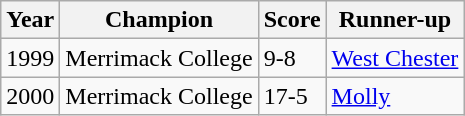<table class="wikitable sortable">
<tr>
<th>Year</th>
<th>Champion</th>
<th>Score</th>
<th>Runner-up</th>
</tr>
<tr>
<td>1999</td>
<td>Merrimack College</td>
<td>9-8</td>
<td><a href='#'>West Chester</a></td>
</tr>
<tr>
<td>2000</td>
<td>Merrimack College</td>
<td>17-5</td>
<td><a href='#'>Molly</a></td>
</tr>
</table>
